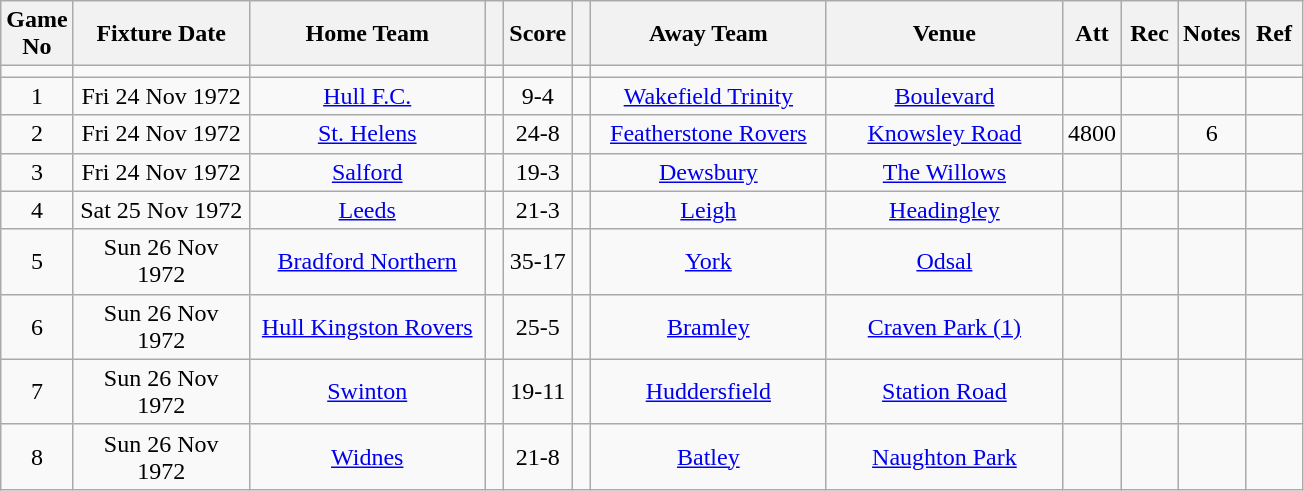<table class="wikitable" style="text-align:center;">
<tr>
<th width=10 abbr="No">Game No</th>
<th width=110 abbr="Date">Fixture Date</th>
<th width=150 abbr="Home Team">Home Team</th>
<th width=5 abbr="space"></th>
<th width=20 abbr="Score">Score</th>
<th width=5 abbr="space"></th>
<th width=150 abbr="Away Team">Away Team</th>
<th width=150 abbr="Venue">Venue</th>
<th width=30 abbr="Att">Att</th>
<th width=30 abbr="Rec">Rec</th>
<th width=20 abbr="Notes">Notes</th>
<th width=30 abbr="Ref">Ref</th>
</tr>
<tr>
<td></td>
<td></td>
<td></td>
<td></td>
<td></td>
<td></td>
<td></td>
<td></td>
<td></td>
<td></td>
<td></td>
<td></td>
</tr>
<tr>
<td>1</td>
<td>Fri 24 Nov 1972</td>
<td><a href='#'>Hull F.C.</a></td>
<td></td>
<td>9-4</td>
<td></td>
<td><a href='#'>Wakefield Trinity</a></td>
<td><a href='#'>Boulevard</a></td>
<td></td>
<td></td>
<td></td>
<td></td>
</tr>
<tr>
<td>2</td>
<td>Fri 24 Nov 1972</td>
<td><a href='#'>St. Helens</a></td>
<td></td>
<td>24-8</td>
<td></td>
<td><a href='#'>Featherstone Rovers</a></td>
<td><a href='#'>Knowsley Road</a></td>
<td>4800</td>
<td></td>
<td>6</td>
<td></td>
</tr>
<tr>
<td>3</td>
<td>Fri 24 Nov 1972</td>
<td><a href='#'>Salford</a></td>
<td></td>
<td>19-3</td>
<td></td>
<td><a href='#'>Dewsbury</a></td>
<td><a href='#'>The Willows</a></td>
<td></td>
<td></td>
<td></td>
<td></td>
</tr>
<tr>
<td>4</td>
<td>Sat 25 Nov 1972</td>
<td><a href='#'>Leeds</a></td>
<td></td>
<td>21-3</td>
<td></td>
<td><a href='#'>Leigh</a></td>
<td><a href='#'>Headingley</a></td>
<td></td>
<td></td>
<td></td>
<td></td>
</tr>
<tr>
<td>5</td>
<td>Sun 26 Nov 1972</td>
<td><a href='#'>Bradford Northern</a></td>
<td></td>
<td>35-17</td>
<td></td>
<td><a href='#'>York</a></td>
<td><a href='#'>Odsal</a></td>
<td></td>
<td></td>
<td></td>
<td></td>
</tr>
<tr>
<td>6</td>
<td>Sun 26 Nov 1972</td>
<td><a href='#'>Hull Kingston Rovers</a></td>
<td></td>
<td>25-5</td>
<td></td>
<td><a href='#'>Bramley</a></td>
<td><a href='#'>Craven Park (1)</a></td>
<td></td>
<td></td>
<td></td>
<td></td>
</tr>
<tr>
<td>7</td>
<td>Sun 26 Nov 1972</td>
<td><a href='#'>Swinton</a></td>
<td></td>
<td>19-11</td>
<td></td>
<td><a href='#'>Huddersfield</a></td>
<td><a href='#'>Station Road</a></td>
<td></td>
<td></td>
<td></td>
<td></td>
</tr>
<tr>
<td>8</td>
<td>Sun 26 Nov 1972</td>
<td><a href='#'>Widnes</a></td>
<td></td>
<td>21-8</td>
<td></td>
<td><a href='#'>Batley</a></td>
<td><a href='#'>Naughton Park</a></td>
<td></td>
<td></td>
<td></td>
<td></td>
</tr>
</table>
